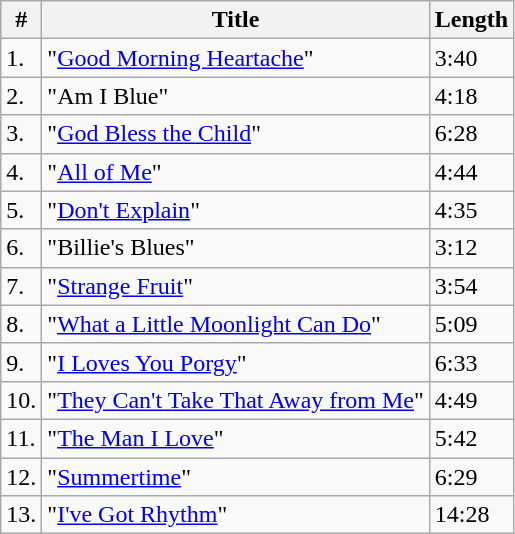<table class="wikitable">
<tr>
<th>#</th>
<th>Title</th>
<th>Length</th>
</tr>
<tr>
<td>1.</td>
<td>"<a href='#'>Good Morning Heartache</a>"</td>
<td>3:40</td>
</tr>
<tr>
<td>2.</td>
<td>"Am I Blue"</td>
<td>4:18</td>
</tr>
<tr>
<td>3.</td>
<td>"<a href='#'>God Bless the Child</a>"</td>
<td>6:28</td>
</tr>
<tr>
<td>4.</td>
<td>"<a href='#'>All of Me</a>"</td>
<td>4:44</td>
</tr>
<tr>
<td>5.</td>
<td>"<a href='#'>Don't Explain</a>"</td>
<td>4:35</td>
</tr>
<tr>
<td>6.</td>
<td>"Billie's Blues"</td>
<td>3:12</td>
</tr>
<tr>
<td>7.</td>
<td>"<a href='#'>Strange Fruit</a>"</td>
<td>3:54</td>
</tr>
<tr>
<td>8.</td>
<td>"<a href='#'>What a Little Moonlight Can Do</a>"</td>
<td>5:09</td>
</tr>
<tr>
<td>9.</td>
<td>"<a href='#'>I Loves You Porgy</a>"</td>
<td>6:33</td>
</tr>
<tr>
<td>10.</td>
<td>"<a href='#'>They Can't Take That Away from Me</a>"</td>
<td>4:49</td>
</tr>
<tr>
<td>11.</td>
<td>"<a href='#'>The Man I Love</a>"</td>
<td>5:42</td>
</tr>
<tr>
<td>12.</td>
<td>"<a href='#'>Summertime</a>"</td>
<td>6:29</td>
</tr>
<tr>
<td>13.</td>
<td>"<a href='#'>I've Got Rhythm</a>"</td>
<td>14:28</td>
</tr>
</table>
